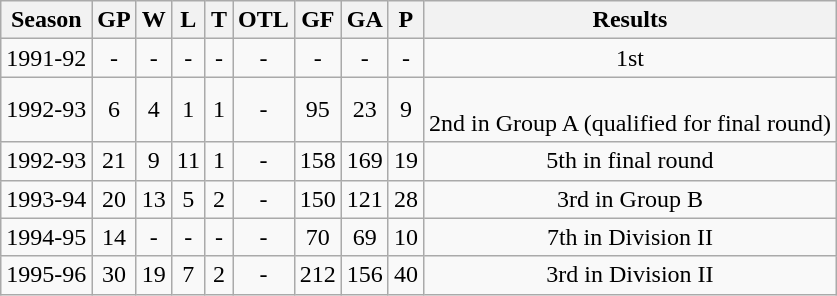<table class="wikitable">
<tr>
<th>Season</th>
<th>GP</th>
<th>W</th>
<th>L</th>
<th>T</th>
<th>OTL</th>
<th>GF</th>
<th>GA</th>
<th>P</th>
<th>Results</th>
</tr>
<tr align="center">
<td>1991-92</td>
<td>-</td>
<td>-</td>
<td>-</td>
<td>-</td>
<td>-</td>
<td>-</td>
<td>-</td>
<td>-</td>
<td>1st</td>
</tr>
<tr align="center">
<td>1992-93</td>
<td>6</td>
<td>4</td>
<td>1</td>
<td>1</td>
<td>-</td>
<td>95</td>
<td>23</td>
<td>9</td>
<td><br>2nd in Group A (qualified for final round)</td>
</tr>
<tr align="center">
<td>1992-93</td>
<td>21</td>
<td>9</td>
<td>11</td>
<td>1</td>
<td>-</td>
<td>158</td>
<td>169</td>
<td>19</td>
<td>5th in final round</td>
</tr>
<tr align="center">
<td>1993-94</td>
<td>20</td>
<td>13</td>
<td>5</td>
<td>2</td>
<td>-</td>
<td>150</td>
<td>121</td>
<td>28</td>
<td>3rd in Group B</td>
</tr>
<tr align="center">
<td>1994-95</td>
<td>14</td>
<td>-</td>
<td>-</td>
<td>-</td>
<td>-</td>
<td>70</td>
<td>69</td>
<td>10</td>
<td>7th in Division II</td>
</tr>
<tr align="center">
<td>1995-96</td>
<td>30</td>
<td>19</td>
<td>7</td>
<td>2</td>
<td>-</td>
<td>212</td>
<td>156</td>
<td>40</td>
<td>3rd in Division II</td>
</tr>
</table>
